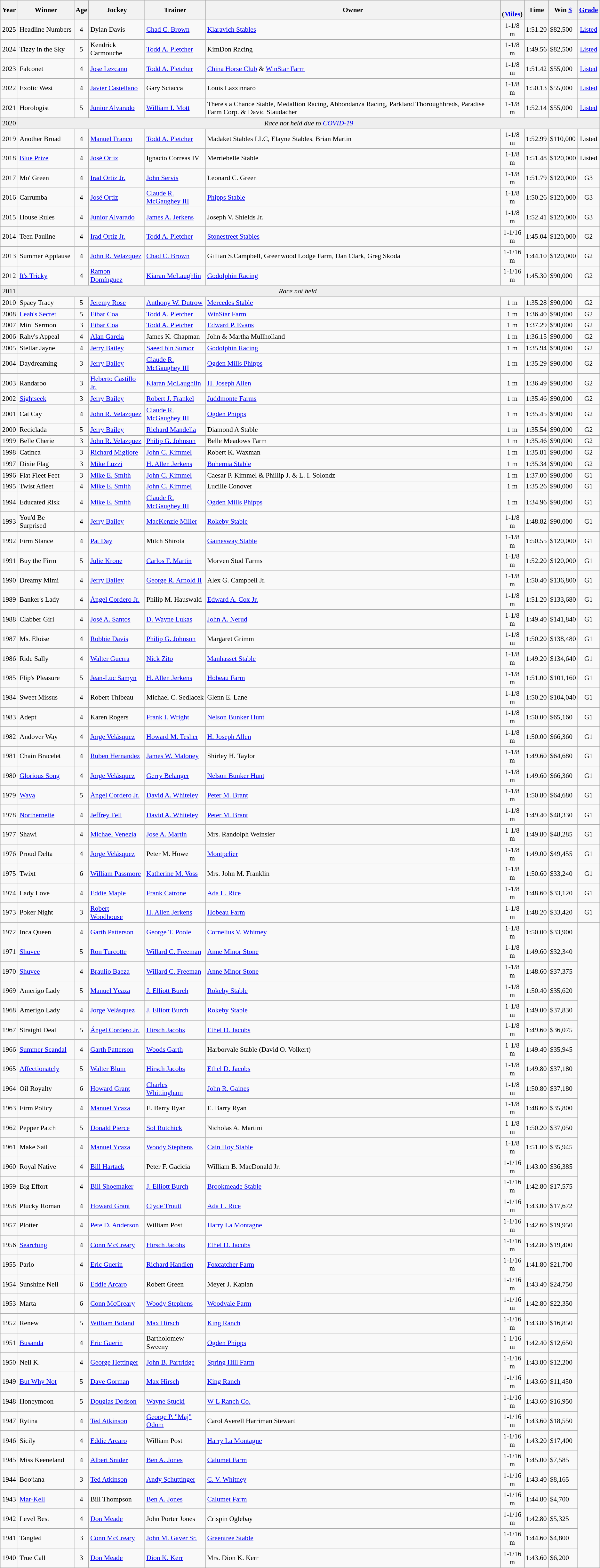<table class="wikitable sortable" style="font-size:90%">
<tr>
<th style="width:30px">Year</th>
<th style="width:110px">Winner</th>
<th style="width:20px">Age</th>
<th style="width:110px">Jockey</th>
<th style="width:120px">Trainer</th>
<th>Owner<br></th>
<th style="width:35px"><br> <span>(<a href='#'>Miles</a>)</span></th>
<th style="width:25px">Time</th>
<th style="width:30px">Win <a href='#'>$</a></th>
<th style="width:20px"><a href='#'>Grade</a></th>
</tr>
<tr>
<td align=center>2025</td>
<td>Headline Numbers</td>
<td align=center>4</td>
<td>Dylan Davis</td>
<td><a href='#'>Chad C. Brown</a></td>
<td><a href='#'>Klaravich Stables</a></td>
<td align=center>1-1/8 m</td>
<td>1:51.20</td>
<td>$82,500</td>
<td align=center><a href='#'>Listed</a></td>
</tr>
<tr>
<td align=center>2024</td>
<td>Tizzy in the Sky</td>
<td align=center>5</td>
<td>Kendrick Carmouche</td>
<td><a href='#'>Todd A. Pletcher</a></td>
<td>KimDon Racing</td>
<td align=center>1-1/8 m</td>
<td>1:49.56</td>
<td>$82,500</td>
<td align=center><a href='#'>Listed</a></td>
</tr>
<tr>
<td align=center>2023</td>
<td>Falconet</td>
<td align=center>4</td>
<td><a href='#'>Jose Lezcano</a></td>
<td><a href='#'>Todd A. Pletcher</a></td>
<td><a href='#'>China Horse Club</a> & <a href='#'>WinStar Farm</a></td>
<td align=center>1-1/8 m</td>
<td>1:51.42</td>
<td>$55,000</td>
<td align=center><a href='#'>Listed</a></td>
</tr>
<tr>
<td align=center>2022</td>
<td>Exotic West</td>
<td align=center>4</td>
<td><a href='#'>Javier Castellano</a></td>
<td>Gary Sciacca</td>
<td>Louis Lazzinnaro</td>
<td align=center>1-1/8 m</td>
<td>1:50.13</td>
<td>$55,000</td>
<td align=center><a href='#'>Listed</a></td>
</tr>
<tr>
<td align=center>2021</td>
<td>Horologist</td>
<td align=center>5</td>
<td><a href='#'>Junior Alvarado</a></td>
<td><a href='#'>William I. Mott</a></td>
<td>There's a Chance Stable, Medallion Racing, Abbondanza Racing, Parkland Thoroughbreds, Paradise Farm Corp. & David Staudacher</td>
<td align=center>1-1/8 m</td>
<td>1:52.14</td>
<td>$55,000</td>
<td align=center><a href='#'>Listed</a></td>
</tr>
<tr bgcolor="#eeeeee">
<td align=center>2020</td>
<td colspan="9" align="center"><em>Race not held due to <a href='#'>COVID-19</a></em></td>
</tr>
<tr>
<td align=center>2019</td>
<td>Another Broad</td>
<td align=center>4</td>
<td><a href='#'>Manuel Franco</a></td>
<td><a href='#'>Todd A. Pletcher</a></td>
<td>Madaket Stables LLC, Elayne Stables, Brian Martin</td>
<td align=center>1-1/8 m</td>
<td>1:52.99</td>
<td>$110,000</td>
<td align=center>Listed</td>
</tr>
<tr>
<td align=center>2018</td>
<td><a href='#'>Blue Prize</a></td>
<td align=center>4</td>
<td><a href='#'>José Ortiz</a></td>
<td>Ignacio Correas IV</td>
<td>Merriebelle Stable</td>
<td align=center>1-1/8 m</td>
<td>1:51.48</td>
<td>$120,000</td>
<td align=center>Listed</td>
</tr>
<tr>
<td align=center>2017</td>
<td>Mo' Green</td>
<td align=center>4</td>
<td><a href='#'>Irad Ortiz Jr.</a></td>
<td><a href='#'>John Servis</a></td>
<td>Leonard C. Green</td>
<td align=center>1-1/8 m</td>
<td>1:51.79</td>
<td>$120,000</td>
<td align=center>G3</td>
</tr>
<tr>
<td align=center>2016</td>
<td>Carrumba</td>
<td align=center>4</td>
<td><a href='#'>José Ortiz</a></td>
<td><a href='#'>Claude R. McGaughey III</a></td>
<td><a href='#'>Phipps Stable</a></td>
<td align=center>1-1/8 m</td>
<td>1:50.26</td>
<td>$120,000</td>
<td align=center>G3</td>
</tr>
<tr>
<td align=center>2015</td>
<td>House Rules</td>
<td align=center>4</td>
<td><a href='#'>Junior Alvarado</a></td>
<td><a href='#'>James A. Jerkens</a></td>
<td>Joseph V. Shields Jr.</td>
<td align=center>1-1/8 m</td>
<td>1:52.41</td>
<td>$120,000</td>
<td align=center>G3</td>
</tr>
<tr>
<td align=center>2014</td>
<td>Teen Pauline</td>
<td align=center>4</td>
<td><a href='#'>Irad Ortiz Jr.</a></td>
<td><a href='#'>Todd A. Pletcher</a></td>
<td><a href='#'>Stonestreet Stables</a></td>
<td align=center>1-1/16 m</td>
<td>1:45.04</td>
<td>$120,000</td>
<td align=center>G2</td>
</tr>
<tr>
<td align=center>2013</td>
<td>Summer Applause</td>
<td align=center>4</td>
<td><a href='#'>John R. Velazquez</a></td>
<td><a href='#'>Chad C. Brown</a></td>
<td>Gillian S.Campbell, Greenwood Lodge Farm, Dan Clark, Greg Skoda</td>
<td align=center>1-1/16 m</td>
<td>1:44.10</td>
<td>$120,000</td>
<td align=center>G2</td>
</tr>
<tr>
<td align=center>2012</td>
<td><a href='#'>It's Tricky</a></td>
<td align=center>4</td>
<td><a href='#'>Ramon Domínguez</a></td>
<td><a href='#'>Kiaran McLaughlin</a></td>
<td><a href='#'>Godolphin Racing</a></td>
<td align=center>1-1/16 m</td>
<td>1:45.30</td>
<td>$90,000</td>
<td align=center>G2</td>
</tr>
<tr bgcolor="#eeeeee">
<td align=center>2011</td>
<td align=center  colspan=8><em>Race not held</em></td>
</tr>
<tr>
<td align=center>2010</td>
<td>Spacy Tracy</td>
<td align=center>5</td>
<td><a href='#'>Jeremy Rose</a></td>
<td><a href='#'>Anthony W. Dutrow</a></td>
<td><a href='#'>Mercedes Stable</a></td>
<td align=center>1 m</td>
<td>1:35.28</td>
<td>$90,000</td>
<td align=center>G2</td>
</tr>
<tr>
<td align=center>2008</td>
<td><a href='#'>Leah's Secret</a></td>
<td align=center>5</td>
<td><a href='#'>Eibar Coa</a></td>
<td><a href='#'>Todd A. Pletcher</a></td>
<td><a href='#'>WinStar Farm</a></td>
<td align=center>1 m</td>
<td>1:36.40</td>
<td>$90,000</td>
<td align=center>G2</td>
</tr>
<tr>
<td align=center>2007</td>
<td>Mini Sermon</td>
<td align=center>3</td>
<td><a href='#'>Eibar Coa</a></td>
<td><a href='#'>Todd A. Pletcher</a></td>
<td><a href='#'>Edward P. Evans</a></td>
<td align=center>1 m</td>
<td>1:37.29</td>
<td>$90,000</td>
<td align=center>G2</td>
</tr>
<tr>
<td align=center>2006</td>
<td>Rahy's Appeal</td>
<td align=center>4</td>
<td><a href='#'>Alan Garcia</a></td>
<td>James K. Chapman</td>
<td>John & Martha Mullholland</td>
<td align=center>1 m</td>
<td>1:36.15</td>
<td>$90,000</td>
<td align=center>G2</td>
</tr>
<tr>
<td align=center>2005</td>
<td>Stellar Jayne</td>
<td align=center>4</td>
<td><a href='#'>Jerry Bailey</a></td>
<td><a href='#'>Saeed bin Suroor</a></td>
<td><a href='#'>Godolphin Racing</a></td>
<td align=center>1 m</td>
<td>1:35.94</td>
<td>$90,000</td>
<td align=center>G2</td>
</tr>
<tr>
<td align=center>2004</td>
<td>Daydreaming</td>
<td align=center>3</td>
<td><a href='#'>Jerry Bailey</a></td>
<td><a href='#'>Claude R. McGaughey III</a></td>
<td><a href='#'>Ogden Mills Phipps</a></td>
<td align=center>1 m</td>
<td>1:35.29</td>
<td>$90,000</td>
<td align=center>G2</td>
</tr>
<tr>
<td align=center>2003</td>
<td>Randaroo</td>
<td align=center>3</td>
<td><a href='#'>Heberto Castillo Jr.</a></td>
<td><a href='#'>Kiaran McLaughlin</a></td>
<td><a href='#'>H. Joseph Allen</a></td>
<td align=center>1 m</td>
<td>1:36.49</td>
<td>$90,000</td>
<td align=center>G2</td>
</tr>
<tr>
<td align=center>2002</td>
<td><a href='#'>Sightseek</a></td>
<td align=center>3</td>
<td><a href='#'>Jerry Bailey</a></td>
<td><a href='#'>Robert J. Frankel</a></td>
<td><a href='#'>Juddmonte Farms</a></td>
<td align=center>1 m</td>
<td>1:35.46</td>
<td>$90,000</td>
<td align=center>G2</td>
</tr>
<tr>
<td align=center>2001</td>
<td>Cat Cay</td>
<td align=center>4</td>
<td><a href='#'>John R. Velazquez</a></td>
<td><a href='#'>Claude R. McGaughey III</a></td>
<td><a href='#'>Ogden Phipps</a></td>
<td align=center>1 m</td>
<td>1:35.45</td>
<td>$90,000</td>
<td align=center>G2</td>
</tr>
<tr>
<td align=center>2000</td>
<td>Reciclada</td>
<td align=center>5</td>
<td><a href='#'>Jerry Bailey</a></td>
<td><a href='#'>Richard Mandella</a></td>
<td>Diamond A Stable</td>
<td align=center>1 m</td>
<td>1:35.54</td>
<td>$90,000</td>
<td align=center>G2</td>
</tr>
<tr>
<td align=center>1999</td>
<td>Belle Cherie</td>
<td align=center>3</td>
<td><a href='#'>John R. Velazquez</a></td>
<td><a href='#'>Philip G. Johnson</a></td>
<td>Belle Meadows Farm</td>
<td align=center>1 m</td>
<td>1:35.46</td>
<td>$90,000</td>
<td align=center>G2</td>
</tr>
<tr>
<td align=center>1998</td>
<td>Catinca</td>
<td align=center>3</td>
<td><a href='#'>Richard Migliore</a></td>
<td><a href='#'>John C. Kimmel</a></td>
<td>Robert K. Waxman</td>
<td align=center>1 m</td>
<td>1:35.81</td>
<td>$90,000</td>
<td align=center>G2</td>
</tr>
<tr>
<td align=center>1997</td>
<td>Dixie Flag</td>
<td align=center>3</td>
<td><a href='#'>Mike Luzzi</a></td>
<td><a href='#'>H. Allen Jerkens</a></td>
<td><a href='#'>Bohemia Stable</a></td>
<td align=center>1 m</td>
<td>1:35.34</td>
<td>$90,000</td>
<td align=center>G2</td>
</tr>
<tr>
<td align=center>1996</td>
<td>Flat Fleet Feet</td>
<td align=center>3</td>
<td><a href='#'>Mike E. Smith</a></td>
<td><a href='#'>John C. Kimmel</a></td>
<td>Caesar P. Kimmel & Phillip J. & L. I. Solondz</td>
<td align=center>1 m</td>
<td>1:37.00</td>
<td>$90,000</td>
<td align=center>G1</td>
</tr>
<tr>
<td align=center>1995</td>
<td>Twist Afleet</td>
<td align=center>4</td>
<td><a href='#'>Mike E. Smith</a></td>
<td><a href='#'>John C. Kimmel</a></td>
<td>Lucille Conover</td>
<td align=center>1 m</td>
<td>1:35.26</td>
<td>$90,000</td>
<td align=center>G1</td>
</tr>
<tr>
<td align=center>1994</td>
<td>Educated Risk</td>
<td align=center>4</td>
<td><a href='#'>Mike E. Smith</a></td>
<td><a href='#'>Claude R. McGaughey III</a></td>
<td><a href='#'>Ogden Mills Phipps</a></td>
<td align=center>1 m</td>
<td>1:34.96</td>
<td>$90,000</td>
<td align=center>G1</td>
</tr>
<tr>
<td align=center>1993</td>
<td>You'd Be Surprised</td>
<td align=center>4</td>
<td><a href='#'>Jerry Bailey</a></td>
<td><a href='#'>MacKenzie Miller</a></td>
<td><a href='#'>Rokeby Stable</a></td>
<td align=center>1-1/8 m</td>
<td>1:48.82</td>
<td>$90,000</td>
<td align=center>G1</td>
</tr>
<tr>
<td align=center>1992</td>
<td>Firm Stance</td>
<td align=center>4</td>
<td><a href='#'>Pat Day</a></td>
<td>Mitch Shirota</td>
<td><a href='#'>Gainesway Stable</a></td>
<td align=center>1-1/8 m</td>
<td>1:50.55</td>
<td>$120,000</td>
<td align=center>G1</td>
</tr>
<tr>
<td align=center>1991</td>
<td>Buy the Firm</td>
<td align=center>5</td>
<td><a href='#'>Julie Krone</a></td>
<td><a href='#'>Carlos F. Martin</a></td>
<td>Morven Stud Farms</td>
<td align=center>1-1/8 m</td>
<td>1:52.20</td>
<td>$120,000</td>
<td align=center>G1</td>
</tr>
<tr>
<td align=center>1990</td>
<td>Dreamy Mimi</td>
<td align=center>4</td>
<td><a href='#'>Jerry Bailey</a></td>
<td><a href='#'>George R. Arnold II</a></td>
<td>Alex G. Campbell Jr.</td>
<td align=center>1-1/8 m</td>
<td>1:50.40</td>
<td>$136,800</td>
<td align=center>G1</td>
</tr>
<tr>
<td align=center>1989</td>
<td>Banker's Lady</td>
<td align=center>4</td>
<td><a href='#'>Ángel Cordero Jr.</a></td>
<td>Philip M. Hauswald</td>
<td><a href='#'>Edward A. Cox Jr.</a></td>
<td align=center>1-1/8 m</td>
<td>1:51.20</td>
<td>$133,680</td>
<td align=center>G1</td>
</tr>
<tr>
<td align=center>1988</td>
<td>Clabber Girl</td>
<td align=center>4</td>
<td><a href='#'>José A. Santos</a></td>
<td><a href='#'>D. Wayne Lukas</a></td>
<td><a href='#'>John A. Nerud</a></td>
<td align=center>1-1/8 m</td>
<td>1:49.40</td>
<td>$141,840</td>
<td align=center>G1</td>
</tr>
<tr>
<td align=center>1987</td>
<td>Ms. Eloise</td>
<td align=center>4</td>
<td><a href='#'>Robbie Davis</a></td>
<td><a href='#'>Philip G. Johnson</a></td>
<td>Margaret Grimm</td>
<td align=center>1-1/8 m</td>
<td>1:50.20</td>
<td>$138,480</td>
<td align=center>G1</td>
</tr>
<tr>
<td align=center>1986</td>
<td>Ride Sally</td>
<td align=center>4</td>
<td><a href='#'>Walter Guerra</a></td>
<td><a href='#'>Nick Zito</a></td>
<td><a href='#'>Manhasset Stable</a></td>
<td align=center>1-1/8 m</td>
<td>1:49.20</td>
<td>$134,640</td>
<td align=center>G1</td>
</tr>
<tr>
<td align=center>1985</td>
<td>Flip's Pleasure</td>
<td align=center>5</td>
<td><a href='#'>Jean-Luc Samyn</a></td>
<td><a href='#'>H. Allen Jerkens</a></td>
<td><a href='#'>Hobeau Farm</a></td>
<td align=center>1-1/8 m</td>
<td>1:51.00</td>
<td>$101,160</td>
<td align=center>G1</td>
</tr>
<tr>
<td align=center>1984</td>
<td>Sweet Missus</td>
<td align=center>4</td>
<td>Robert Thibeau</td>
<td>Michael C. Sedlacek</td>
<td>Glenn E. Lane</td>
<td align=center>1-1/8 m</td>
<td>1:50.20</td>
<td>$104,040</td>
<td align=center>G1</td>
</tr>
<tr>
<td align=center>1983</td>
<td>Adept</td>
<td align=center>4</td>
<td>Karen Rogers</td>
<td><a href='#'>Frank I. Wright</a></td>
<td><a href='#'>Nelson Bunker Hunt</a></td>
<td align=center>1-1/8 m</td>
<td>1:50.00</td>
<td>$65,160</td>
<td align=center>G1</td>
</tr>
<tr>
<td align=center>1982</td>
<td>Andover Way</td>
<td align=center>4</td>
<td><a href='#'>Jorge Velásquez</a></td>
<td><a href='#'>Howard M. Tesher</a></td>
<td><a href='#'>H. Joseph Allen</a></td>
<td align=center>1-1/8 m</td>
<td>1:50.00</td>
<td>$66,360</td>
<td align=center>G1</td>
</tr>
<tr>
<td align=center>1981</td>
<td>Chain Bracelet</td>
<td align=center>4</td>
<td><a href='#'>Ruben Hernandez</a></td>
<td><a href='#'>James W. Maloney</a></td>
<td>Shirley H. Taylor</td>
<td align=center>1-1/8 m</td>
<td>1:49.60</td>
<td>$64,680</td>
<td align=center>G1</td>
</tr>
<tr>
<td align=center>1980</td>
<td><a href='#'>Glorious Song</a></td>
<td align=center>4</td>
<td><a href='#'>Jorge Velásquez</a></td>
<td><a href='#'>Gerry Belanger</a></td>
<td><a href='#'>Nelson Bunker Hunt</a></td>
<td align=center>1-1/8 m</td>
<td>1:49.60</td>
<td>$66,360</td>
<td align=center>G1</td>
</tr>
<tr>
<td align=center>1979</td>
<td><a href='#'>Waya</a></td>
<td align=center>5</td>
<td><a href='#'>Ángel Cordero Jr.</a></td>
<td><a href='#'>David A. Whiteley</a></td>
<td><a href='#'>Peter M. Brant</a></td>
<td align=center>1-1/8 m</td>
<td>1:50.80</td>
<td>$64,680</td>
<td align=center>G1</td>
</tr>
<tr>
<td align=center>1978</td>
<td><a href='#'>Northernette</a></td>
<td align=center>4</td>
<td><a href='#'>Jeffrey Fell</a></td>
<td><a href='#'>David A. Whiteley</a></td>
<td><a href='#'>Peter M. Brant</a></td>
<td align=center>1-1/8 m</td>
<td>1:49.40</td>
<td>$48,330</td>
<td align=center>G1</td>
</tr>
<tr>
<td align=center>1977</td>
<td>Shawi</td>
<td align=center>4</td>
<td><a href='#'>Michael Venezia</a></td>
<td><a href='#'>Jose A. Martin</a></td>
<td>Mrs. Randolph Weinsier</td>
<td align=center>1-1/8 m</td>
<td>1:49.80</td>
<td>$48,285</td>
<td align=center>G1</td>
</tr>
<tr>
<td align=center>1976</td>
<td>Proud Delta</td>
<td align=center>4</td>
<td><a href='#'>Jorge Velásquez</a></td>
<td>Peter M. Howe</td>
<td><a href='#'>Montpelier</a></td>
<td align=center>1-1/8 m</td>
<td>1:49.00</td>
<td>$49,455</td>
<td align=center>G1</td>
</tr>
<tr>
<td align=center>1975</td>
<td>Twixt</td>
<td align=center>6</td>
<td><a href='#'>William Passmore</a></td>
<td><a href='#'>Katherine M. Voss</a></td>
<td>Mrs. John M. Franklin</td>
<td align=center>1-1/8 m</td>
<td>1:50.60</td>
<td>$33,240</td>
<td align=center>G1</td>
</tr>
<tr>
<td align=center>1974</td>
<td>Lady Love</td>
<td align=center>4</td>
<td><a href='#'>Eddie Maple</a></td>
<td><a href='#'>Frank Catrone</a></td>
<td><a href='#'>Ada L. Rice</a></td>
<td align=center>1-1/8 m</td>
<td>1:48.60</td>
<td>$33,120</td>
<td align=center>G1</td>
</tr>
<tr>
<td align=center>1973</td>
<td>Poker Night</td>
<td align=center>3</td>
<td><a href='#'>Robert Woodhouse</a></td>
<td><a href='#'>H. Allen Jerkens</a></td>
<td><a href='#'>Hobeau Farm</a></td>
<td align=center>1-1/8 m</td>
<td>1:48.20</td>
<td>$33,420</td>
<td align=center>G1</td>
</tr>
<tr>
<td align=center>1972</td>
<td>Inca Queen</td>
<td align=center>4</td>
<td><a href='#'>Garth Patterson</a></td>
<td><a href='#'>George T. Poole</a></td>
<td><a href='#'>Cornelius V. Whitney</a></td>
<td align=center>1-1/8 m</td>
<td>1:50.00</td>
<td>$33,900</td>
</tr>
<tr>
<td align=center>1971</td>
<td><a href='#'>Shuvee</a></td>
<td align=center>5</td>
<td><a href='#'>Ron Turcotte</a></td>
<td><a href='#'>Willard C. Freeman</a></td>
<td><a href='#'>Anne Minor Stone</a></td>
<td align=center>1-1/8 m</td>
<td>1:49.60</td>
<td>$32,340</td>
</tr>
<tr>
<td align=center>1970</td>
<td><a href='#'>Shuvee</a></td>
<td align=center>4</td>
<td><a href='#'>Braulio Baeza</a></td>
<td><a href='#'>Willard C. Freeman</a></td>
<td><a href='#'>Anne Minor Stone</a></td>
<td align=center>1-1/8 m</td>
<td>1:48.60</td>
<td>$37,375</td>
</tr>
<tr>
<td align=center>1969</td>
<td>Amerigo Lady</td>
<td align=center>5</td>
<td><a href='#'>Manuel Ycaza</a></td>
<td><a href='#'>J. Elliott Burch</a></td>
<td><a href='#'>Rokeby Stable</a></td>
<td align=center>1-1/8 m</td>
<td>1:50.40</td>
<td>$35,620</td>
</tr>
<tr>
<td align=center>1968</td>
<td>Amerigo Lady</td>
<td align=center>4</td>
<td><a href='#'>Jorge Velásquez</a></td>
<td><a href='#'>J. Elliott Burch</a></td>
<td><a href='#'>Rokeby Stable</a></td>
<td align=center>1-1/8 m</td>
<td>1:49.00</td>
<td>$37,830</td>
</tr>
<tr>
<td align=center>1967</td>
<td>Straight Deal</td>
<td align=center>5</td>
<td><a href='#'>Ángel Cordero Jr.</a></td>
<td><a href='#'>Hirsch Jacobs</a></td>
<td><a href='#'>Ethel D. Jacobs</a></td>
<td align=center>1-1/8 m</td>
<td>1:49.60</td>
<td>$36,075</td>
</tr>
<tr>
<td align=center>1966</td>
<td><a href='#'>Summer Scandal</a></td>
<td align=center>4</td>
<td><a href='#'>Garth Patterson</a></td>
<td><a href='#'>Woods Garth</a></td>
<td>Harborvale Stable (David O. Volkert)</td>
<td align=center>1-1/8 m</td>
<td>1:49.40</td>
<td>$35,945</td>
</tr>
<tr>
<td align=center>1965</td>
<td><a href='#'>Affectionately</a></td>
<td align=center>5</td>
<td><a href='#'>Walter Blum</a></td>
<td><a href='#'>Hirsch Jacobs</a></td>
<td><a href='#'>Ethel D. Jacobs</a></td>
<td align=center>1-1/8 m</td>
<td>1:49.80</td>
<td>$37,180</td>
</tr>
<tr>
<td align=center>1964</td>
<td>Oil Royalty</td>
<td align=center>6</td>
<td><a href='#'>Howard Grant</a></td>
<td><a href='#'>Charles Whittingham</a></td>
<td><a href='#'>John R. Gaines</a></td>
<td align=center>1-1/8 m</td>
<td>1:50.80</td>
<td>$37,180</td>
</tr>
<tr>
<td align=center>1963</td>
<td>Firm Policy</td>
<td align=center>4</td>
<td><a href='#'>Manuel Ycaza</a></td>
<td>E. Barry Ryan</td>
<td>E. Barry Ryan</td>
<td align=center>1-1/8 m</td>
<td>1:48.60</td>
<td>$35,800</td>
</tr>
<tr>
<td align=center>1962</td>
<td>Pepper Patch</td>
<td align=center>5</td>
<td><a href='#'>Donald Pierce</a></td>
<td><a href='#'>Sol Rutchick</a></td>
<td>Nicholas A. Martini</td>
<td align=center>1-1/8 m</td>
<td>1:50.20</td>
<td>$37,050</td>
</tr>
<tr>
<td align=center>1961</td>
<td>Make Sail</td>
<td align=center>4</td>
<td><a href='#'>Manuel Ycaza</a></td>
<td><a href='#'>Woody Stephens</a></td>
<td><a href='#'>Cain Hoy Stable</a></td>
<td align=center>1-1/8 m</td>
<td>1:51.00</td>
<td>$35,945</td>
</tr>
<tr>
<td align=center>1960</td>
<td>Royal Native</td>
<td align=center>4</td>
<td><a href='#'>Bill Hartack</a></td>
<td>Peter F. Gacicia</td>
<td>William B. MacDonald Jr.</td>
<td align=center>1-1/16 m</td>
<td>1:43.00</td>
<td>$36,385</td>
</tr>
<tr>
<td align=center>1959</td>
<td>Big Effort</td>
<td align=center>4</td>
<td><a href='#'>Bill Shoemaker</a></td>
<td><a href='#'>J. Elliott Burch</a></td>
<td><a href='#'>Brookmeade Stable</a></td>
<td align=center>1-1/16 m</td>
<td>1:42.80</td>
<td>$17,575</td>
</tr>
<tr>
<td align=center>1958</td>
<td>Plucky Roman</td>
<td align=center>4</td>
<td><a href='#'>Howard Grant</a></td>
<td><a href='#'>Clyde Troutt</a></td>
<td><a href='#'>Ada L. Rice</a></td>
<td align=center>1-1/16 m</td>
<td>1:43.00</td>
<td>$17,672</td>
</tr>
<tr>
<td align=center>1957</td>
<td>Plotter</td>
<td align=center>4</td>
<td><a href='#'>Pete D. Anderson</a></td>
<td>William Post</td>
<td><a href='#'>Harry La Montagne</a></td>
<td align=center>1-1/16 m</td>
<td>1:42.60</td>
<td>$19,950</td>
</tr>
<tr>
<td align=center>1956</td>
<td><a href='#'>Searching</a></td>
<td align=center>4</td>
<td><a href='#'>Conn McCreary</a></td>
<td><a href='#'>Hirsch Jacobs</a></td>
<td><a href='#'>Ethel D. Jacobs</a></td>
<td align=center>1-1/16 m</td>
<td>1:42.80</td>
<td>$19,400</td>
</tr>
<tr>
<td align=center>1955</td>
<td>Parlo</td>
<td align=center>4</td>
<td><a href='#'>Eric Guerin</a></td>
<td><a href='#'>Richard Handlen</a></td>
<td><a href='#'>Foxcatcher Farm</a></td>
<td align=center>1-1/16 m</td>
<td>1:41.80</td>
<td>$21,700</td>
</tr>
<tr>
<td align=center>1954</td>
<td>Sunshine Nell</td>
<td align=center>6</td>
<td><a href='#'>Eddie Arcaro</a></td>
<td>Robert Green</td>
<td>Meyer J. Kaplan</td>
<td align=center>1-1/16 m</td>
<td>1:43.40</td>
<td>$24,750</td>
</tr>
<tr>
<td align=center>1953</td>
<td>Marta</td>
<td align=center>6</td>
<td><a href='#'>Conn McCreary</a></td>
<td><a href='#'>Woody Stephens</a></td>
<td><a href='#'>Woodvale Farm</a></td>
<td align=center>1-1/16 m</td>
<td>1:42.80</td>
<td>$22,350</td>
</tr>
<tr>
<td align=center>1952</td>
<td>Renew</td>
<td align=center>5</td>
<td><a href='#'>William Boland</a></td>
<td><a href='#'>Max Hirsch</a></td>
<td><a href='#'>King Ranch</a></td>
<td align=center>1-1/16 m</td>
<td>1:43.80</td>
<td>$16,850</td>
</tr>
<tr>
<td align=center>1951</td>
<td><a href='#'>Busanda</a></td>
<td align=center>4</td>
<td><a href='#'>Eric Guerin</a></td>
<td>Bartholomew Sweeny</td>
<td><a href='#'>Ogden Phipps</a></td>
<td align=center>1-1/16 m</td>
<td>1:42.40</td>
<td>$12,650</td>
</tr>
<tr>
<td align=center>1950</td>
<td>Nell K.</td>
<td align=center>4</td>
<td><a href='#'>George Hettinger</a></td>
<td><a href='#'>John B. Partridge</a></td>
<td><a href='#'>Spring Hill Farm</a></td>
<td align=center>1-1/16 m</td>
<td>1:43.80</td>
<td>$12,200</td>
</tr>
<tr>
<td align=center>1949</td>
<td><a href='#'>But Why Not</a></td>
<td align=center>5</td>
<td><a href='#'>Dave Gorman</a></td>
<td><a href='#'>Max Hirsch</a></td>
<td><a href='#'>King Ranch</a></td>
<td align=center>1-1/16 m</td>
<td>1:43.60</td>
<td>$11,450</td>
</tr>
<tr>
<td align=center>1948</td>
<td>Honeymoon</td>
<td align=center>5</td>
<td><a href='#'>Douglas Dodson</a></td>
<td><a href='#'>Wayne Stucki</a></td>
<td><a href='#'>W-L Ranch Co.</a></td>
<td align=center>1-1/16 m</td>
<td>1:43.60</td>
<td>$16,950</td>
</tr>
<tr>
<td align=center>1947</td>
<td>Rytina</td>
<td align=center>4</td>
<td><a href='#'>Ted Atkinson</a></td>
<td><a href='#'>George P. "Maj" Odom</a></td>
<td>Carol Averell Harriman Stewart</td>
<td align=center>1-1/16 m</td>
<td>1:43.60</td>
<td>$18,550</td>
</tr>
<tr>
<td align=center>1946</td>
<td>Sicily</td>
<td align=center>4</td>
<td><a href='#'>Eddie Arcaro</a></td>
<td>William Post</td>
<td><a href='#'>Harry La Montagne</a></td>
<td align=center>1-1/16 m</td>
<td>1:43.20</td>
<td>$17,400</td>
</tr>
<tr>
<td align=center>1945</td>
<td>Miss Keeneland</td>
<td align=center>4</td>
<td><a href='#'>Albert Snider</a></td>
<td><a href='#'>Ben A. Jones</a></td>
<td><a href='#'>Calumet Farm</a></td>
<td align=center>1-1/16 m</td>
<td>1:45.00</td>
<td>$7,585</td>
</tr>
<tr>
<td align=center>1944</td>
<td>Boojiana</td>
<td align=center>3</td>
<td><a href='#'>Ted Atkinson</a></td>
<td><a href='#'>Andy Schuttinger</a></td>
<td><a href='#'>C. V. Whitney</a></td>
<td align=center>1-1/16 m</td>
<td>1:43.40</td>
<td>$8,165</td>
</tr>
<tr>
<td align=center>1943</td>
<td><a href='#'>Mar-Kell</a></td>
<td align=center>4</td>
<td>Bill Thompson</td>
<td><a href='#'>Ben A. Jones</a></td>
<td><a href='#'>Calumet Farm</a></td>
<td align=center>1-1/16 m</td>
<td>1:44.80</td>
<td>$4,700</td>
</tr>
<tr>
<td align=center>1942</td>
<td>Level Best</td>
<td align=center>4</td>
<td><a href='#'>Don Meade</a></td>
<td>John Porter Jones</td>
<td>Crispin Oglebay</td>
<td align=center>1-1/16 m</td>
<td>1:42.80</td>
<td>$5,325</td>
</tr>
<tr>
<td align=center>1941</td>
<td>Tangled</td>
<td align=center>3</td>
<td><a href='#'>Conn McCreary</a></td>
<td><a href='#'>John M. Gaver Sr.</a></td>
<td><a href='#'>Greentree Stable</a></td>
<td align=center>1-1/16 m</td>
<td>1:44.60</td>
<td>$4,800</td>
</tr>
<tr>
<td align=center>1940</td>
<td>True Call</td>
<td align=center>3</td>
<td><a href='#'>Don Meade</a></td>
<td><a href='#'>Dion K. Kerr</a></td>
<td>Mrs. Dion K. Kerr</td>
<td align=center>1-1/16 m</td>
<td>1:43.60</td>
<td>$6,200</td>
</tr>
</table>
